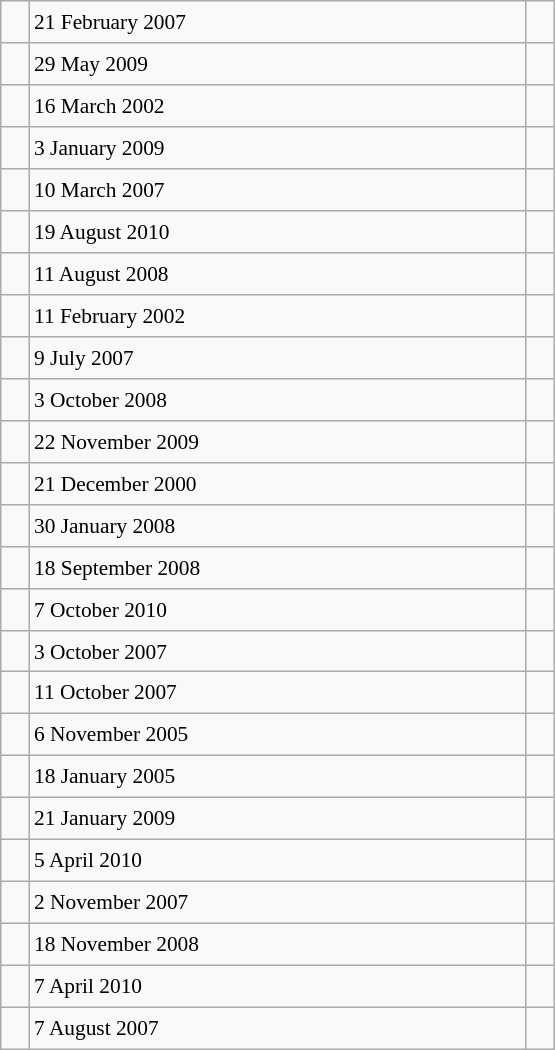<table class="wikitable" style="font-size: 89%; float: left; width: 26em; margin-right: 1em; height: 700px">
<tr>
<td></td>
<td>21 February 2007</td>
<td></td>
</tr>
<tr>
<td></td>
<td>29 May 2009</td>
<td></td>
</tr>
<tr>
<td></td>
<td>16 March 2002</td>
<td></td>
</tr>
<tr>
<td></td>
<td>3 January 2009</td>
<td></td>
</tr>
<tr>
<td></td>
<td>10 March 2007</td>
<td></td>
</tr>
<tr>
<td></td>
<td>19 August 2010</td>
<td></td>
</tr>
<tr>
<td></td>
<td>11 August 2008</td>
<td></td>
</tr>
<tr>
<td></td>
<td>11 February 2002</td>
<td></td>
</tr>
<tr>
<td></td>
<td>9 July 2007</td>
<td></td>
</tr>
<tr>
<td></td>
<td>3 October 2008</td>
<td></td>
</tr>
<tr>
<td></td>
<td>22 November 2009</td>
<td></td>
</tr>
<tr>
<td></td>
<td>21 December 2000</td>
<td></td>
</tr>
<tr>
<td></td>
<td>30 January 2008</td>
<td></td>
</tr>
<tr>
<td></td>
<td>18 September 2008</td>
<td></td>
</tr>
<tr>
<td></td>
<td>7 October 2010</td>
<td></td>
</tr>
<tr>
<td></td>
<td>3 October 2007</td>
<td></td>
</tr>
<tr>
<td></td>
<td>11 October 2007</td>
<td></td>
</tr>
<tr>
<td></td>
<td>6 November 2005</td>
<td></td>
</tr>
<tr>
<td></td>
<td>18 January 2005</td>
<td></td>
</tr>
<tr>
<td></td>
<td>21 January 2009</td>
<td></td>
</tr>
<tr>
<td></td>
<td>5 April 2010</td>
<td></td>
</tr>
<tr>
<td></td>
<td>2 November 2007</td>
<td></td>
</tr>
<tr>
<td></td>
<td>18 November 2008</td>
<td></td>
</tr>
<tr>
<td></td>
<td>7 April 2010</td>
<td></td>
</tr>
<tr>
<td></td>
<td>7 August 2007</td>
<td></td>
</tr>
</table>
